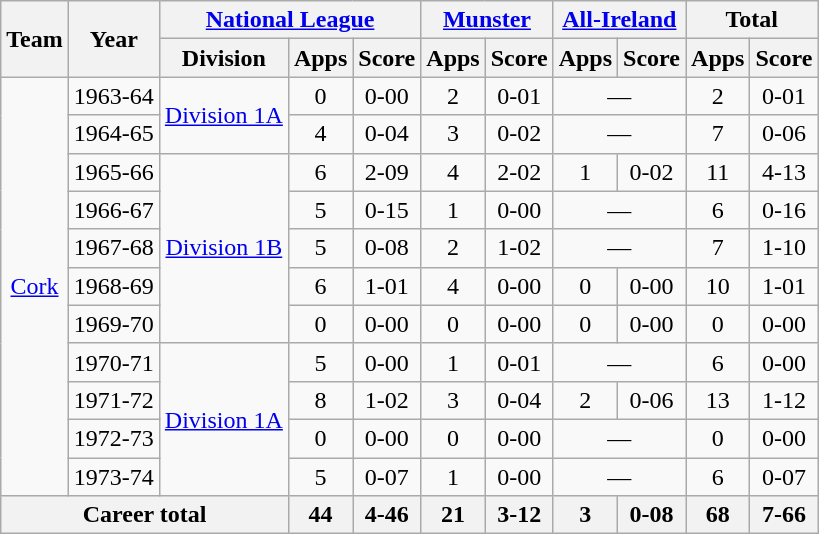<table class="wikitable" style="text-align:center">
<tr>
<th rowspan="2">Team</th>
<th rowspan="2">Year</th>
<th colspan="3"><a href='#'>National League</a></th>
<th colspan="2"><a href='#'>Munster</a></th>
<th colspan="2"><a href='#'>All-Ireland</a></th>
<th colspan="2">Total</th>
</tr>
<tr>
<th>Division</th>
<th>Apps</th>
<th>Score</th>
<th>Apps</th>
<th>Score</th>
<th>Apps</th>
<th>Score</th>
<th>Apps</th>
<th>Score</th>
</tr>
<tr>
<td rowspan="11"><a href='#'>Cork</a></td>
<td>1963-64</td>
<td rowspan="2"><a href='#'>Division 1A</a></td>
<td>0</td>
<td>0-00</td>
<td>2</td>
<td>0-01</td>
<td colspan=2>—</td>
<td>2</td>
<td>0-01</td>
</tr>
<tr>
<td>1964-65</td>
<td>4</td>
<td>0-04</td>
<td>3</td>
<td>0-02</td>
<td colspan=2>—</td>
<td>7</td>
<td>0-06</td>
</tr>
<tr>
<td>1965-66</td>
<td rowspan="5"><a href='#'>Division 1B</a></td>
<td>6</td>
<td>2-09</td>
<td>4</td>
<td>2-02</td>
<td>1</td>
<td>0-02</td>
<td>11</td>
<td>4-13</td>
</tr>
<tr>
<td>1966-67</td>
<td>5</td>
<td>0-15</td>
<td>1</td>
<td>0-00</td>
<td colspan=2>—</td>
<td>6</td>
<td>0-16</td>
</tr>
<tr>
<td>1967-68</td>
<td>5</td>
<td>0-08</td>
<td>2</td>
<td>1-02</td>
<td colspan=2>—</td>
<td>7</td>
<td>1-10</td>
</tr>
<tr>
<td>1968-69</td>
<td>6</td>
<td>1-01</td>
<td>4</td>
<td>0-00</td>
<td>0</td>
<td>0-00</td>
<td>10</td>
<td>1-01</td>
</tr>
<tr>
<td>1969-70</td>
<td>0</td>
<td>0-00</td>
<td>0</td>
<td>0-00</td>
<td>0</td>
<td>0-00</td>
<td>0</td>
<td>0-00</td>
</tr>
<tr>
<td>1970-71</td>
<td rowspan="4"><a href='#'>Division 1A</a></td>
<td>5</td>
<td>0-00</td>
<td>1</td>
<td>0-01</td>
<td colspan=2>—</td>
<td>6</td>
<td>0-00</td>
</tr>
<tr>
<td>1971-72</td>
<td>8</td>
<td>1-02</td>
<td>3</td>
<td>0-04</td>
<td>2</td>
<td>0-06</td>
<td>13</td>
<td>1-12</td>
</tr>
<tr>
<td>1972-73</td>
<td>0</td>
<td>0-00</td>
<td>0</td>
<td>0-00</td>
<td colspan=2>—</td>
<td>0</td>
<td>0-00</td>
</tr>
<tr>
<td>1973-74</td>
<td>5</td>
<td>0-07</td>
<td>1</td>
<td>0-00</td>
<td colspan=2>—</td>
<td>6</td>
<td>0-07</td>
</tr>
<tr>
<th colspan="3">Career total</th>
<th>44</th>
<th>4-46</th>
<th>21</th>
<th>3-12</th>
<th>3</th>
<th>0-08</th>
<th>68</th>
<th>7-66</th>
</tr>
</table>
